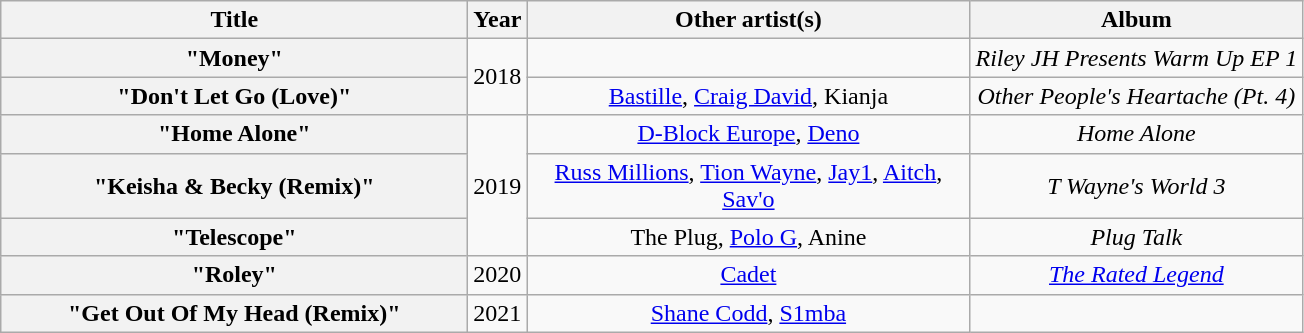<table class="wikitable plainrowheaders" style="text-align:center;">
<tr>
<th scope="col" style="width:19em;">Title</th>
<th scope="col" style="width:1em;">Year</th>
<th scope="col" style="width:18em;">Other artist(s)</th>
<th scope="col">Album</th>
</tr>
<tr>
<th scope="row">"Money"</th>
<td rowspan="2">2018</td>
<td></td>
<td><em>Riley JH Presents Warm Up EP 1</em></td>
</tr>
<tr>
<th scope="row">"Don't Let Go (Love)"</th>
<td><a href='#'>Bastille</a>, <a href='#'>Craig David</a>, Kianja</td>
<td><em>Other People's Heartache (Pt. 4)</em></td>
</tr>
<tr>
<th scope="row">"Home Alone"</th>
<td rowspan="3">2019</td>
<td><a href='#'>D-Block Europe</a>, <a href='#'>Deno</a></td>
<td><em>Home Alone</em></td>
</tr>
<tr>
<th scope="row">"Keisha & Becky (Remix)"</th>
<td><a href='#'>Russ Millions</a>, <a href='#'>Tion Wayne</a>, <a href='#'>Jay1</a>, <a href='#'>Aitch</a>, <a href='#'>Sav'o</a></td>
<td><em>T Wayne's World 3</em></td>
</tr>
<tr>
<th scope="row">"Telescope"</th>
<td>The Plug, <a href='#'>Polo G</a>, Anine</td>
<td><em>Plug Talk</em></td>
</tr>
<tr>
<th scope="row">"Roley"</th>
<td>2020</td>
<td><a href='#'>Cadet</a></td>
<td><em><a href='#'>The Rated Legend</a></em></td>
</tr>
<tr>
<th scope="row">"Get Out Of My Head (Remix)"</th>
<td>2021</td>
<td><a href='#'>Shane Codd</a>, <a href='#'>S1mba</a></td>
<td></td>
</tr>
</table>
